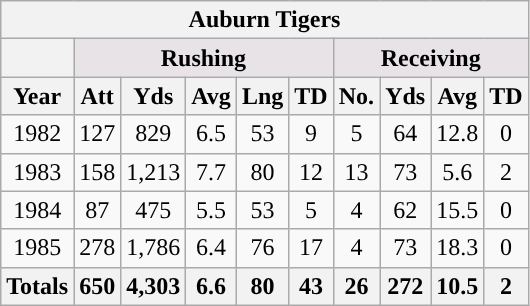<table class=wikitable style="text-align:center">
<tr>
<th colspan="11">Auburn Tigers</th>
</tr>
<tr>
<th></th>
<th colspan="5" style="background:#e7e3e7;">Rushing</th>
<th colspan="4" style="background:#e7e3e7;">Receiving</th>
</tr>
<tr>
<th>Year</th>
<th>Att</th>
<th>Yds</th>
<th>Avg</th>
<th>Lng</th>
<th>TD</th>
<th>No.</th>
<th>Yds</th>
<th>Avg</th>
<th>TD</th>
</tr>
<tr>
<td>1982</td>
<td>127</td>
<td>829</td>
<td>6.5</td>
<td>53</td>
<td>9</td>
<td>5</td>
<td>64</td>
<td>12.8</td>
<td>0</td>
</tr>
<tr>
<td>1983</td>
<td>158</td>
<td>1,213</td>
<td>7.7</td>
<td>80</td>
<td>12</td>
<td>13</td>
<td>73</td>
<td>5.6</td>
<td>2</td>
</tr>
<tr>
<td>1984</td>
<td>87</td>
<td>475</td>
<td>5.5</td>
<td>53</td>
<td>5</td>
<td>4</td>
<td>62</td>
<td>15.5</td>
<td>0</td>
</tr>
<tr>
<td>1985</td>
<td>278</td>
<td>1,786</td>
<td>6.4</td>
<td>76</td>
<td>17</td>
<td>4</td>
<td>73</td>
<td>18.3</td>
<td>0</td>
</tr>
<tr>
<th>Totals</th>
<th>650</th>
<th>4,303</th>
<th>6.6</th>
<th>80</th>
<th>43</th>
<th>26</th>
<th>272</th>
<th>10.5</th>
<th>2</th>
</tr>
</table>
